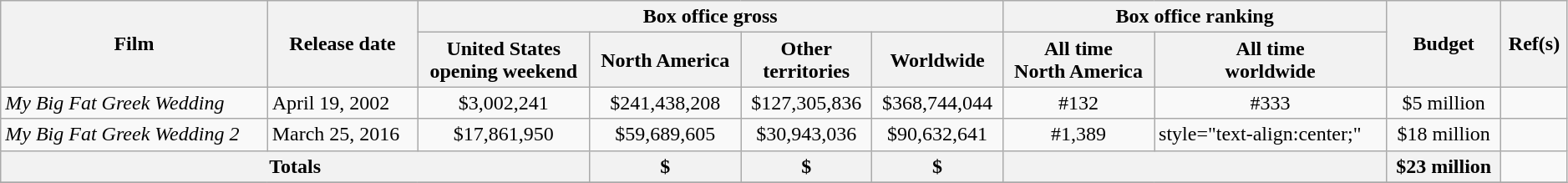<table class="wikitable" style="width:99%;">
<tr>
<th rowspan="2">Film</th>
<th rowspan="2">Release date</th>
<th colspan="4">Box office gross</th>
<th colspan="2" text="wrap">Box office ranking</th>
<th rowspan="2">Budget</th>
<th rowspan="2">Ref(s)</th>
</tr>
<tr>
<th>United States <br>opening weekend</th>
<th>North America</th>
<th>Other <br>territories</th>
<th>Worldwide</th>
<th>All time <br>North America</th>
<th>All time <br>worldwide</th>
</tr>
<tr>
<td><em>My Big Fat Greek Wedding</em></td>
<td>April 19, 2002</td>
<td style="text-align:center;">$3,002,241</td>
<td style="text-align:center;">$241,438,208</td>
<td style="text-align:center;">$127,305,836</td>
<td style="text-align:center;">$368,744,044</td>
<td style="text-align:center;">#132</td>
<td style="text-align:center;">#333</td>
<td style="text-align:center;">$5 million</td>
<td></td>
</tr>
<tr>
<td><em>My Big Fat Greek Wedding 2</em></td>
<td>March 25, 2016</td>
<td style="text-align:center;">$17,861,950</td>
<td style="text-align:center;">$59,689,605</td>
<td style="text-align:center;">$30,943,036</td>
<td style="text-align:center;">$90,632,641</td>
<td style="text-align:center;">#1,389</td>
<td>style="text-align:center;" </td>
<td style="text-align:center;">$18 million</td>
<td></td>
</tr>
<tr>
<th colspan="3">Totals</th>
<th>$</th>
<th>$</th>
<th>$</th>
<th colspan="2"></th>
<th>$23 million</th>
<td></td>
</tr>
<tr>
</tr>
</table>
